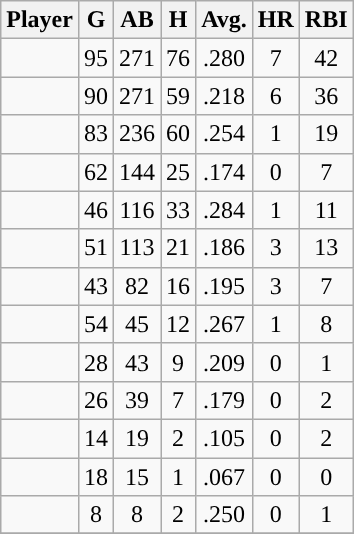<table class="wikitable sortable">
<tr>
<th>Player</th>
<th>G</th>
<th>AB</th>
<th>H</th>
<th>Avg.</th>
<th>HR</th>
<th>RBI</th>
</tr>
<tr align="center">
<td></td>
<td>95</td>
<td>271</td>
<td>76</td>
<td>.280</td>
<td>7</td>
<td>42</td>
</tr>
<tr align="center">
<td></td>
<td>90</td>
<td>271</td>
<td>59</td>
<td>.218</td>
<td>6</td>
<td>36</td>
</tr>
<tr align="center">
<td></td>
<td>83</td>
<td>236</td>
<td>60</td>
<td>.254</td>
<td>1</td>
<td>19</td>
</tr>
<tr align="center">
<td></td>
<td>62</td>
<td>144</td>
<td>25</td>
<td>.174</td>
<td>0</td>
<td>7</td>
</tr>
<tr align="center">
<td></td>
<td>46</td>
<td>116</td>
<td>33</td>
<td>.284</td>
<td>1</td>
<td>11</td>
</tr>
<tr align="center">
<td></td>
<td>51</td>
<td>113</td>
<td>21</td>
<td>.186</td>
<td>3</td>
<td>13</td>
</tr>
<tr align="center">
<td></td>
<td>43</td>
<td>82</td>
<td>16</td>
<td>.195</td>
<td>3</td>
<td>7</td>
</tr>
<tr align="center">
<td></td>
<td>54</td>
<td>45</td>
<td>12</td>
<td>.267</td>
<td>1</td>
<td>8</td>
</tr>
<tr align="center">
<td></td>
<td>28</td>
<td>43</td>
<td>9</td>
<td>.209</td>
<td>0</td>
<td>1</td>
</tr>
<tr align="center">
<td></td>
<td>26</td>
<td>39</td>
<td>7</td>
<td>.179</td>
<td>0</td>
<td>2</td>
</tr>
<tr align="center">
<td></td>
<td>14</td>
<td>19</td>
<td>2</td>
<td>.105</td>
<td>0</td>
<td>2</td>
</tr>
<tr align="center">
<td></td>
<td>18</td>
<td>15</td>
<td>1</td>
<td>.067</td>
<td>0</td>
<td>0</td>
</tr>
<tr align="center">
<td></td>
<td>8</td>
<td>8</td>
<td>2</td>
<td>.250</td>
<td>0</td>
<td>1</td>
</tr>
<tr align="center">
</tr>
</table>
